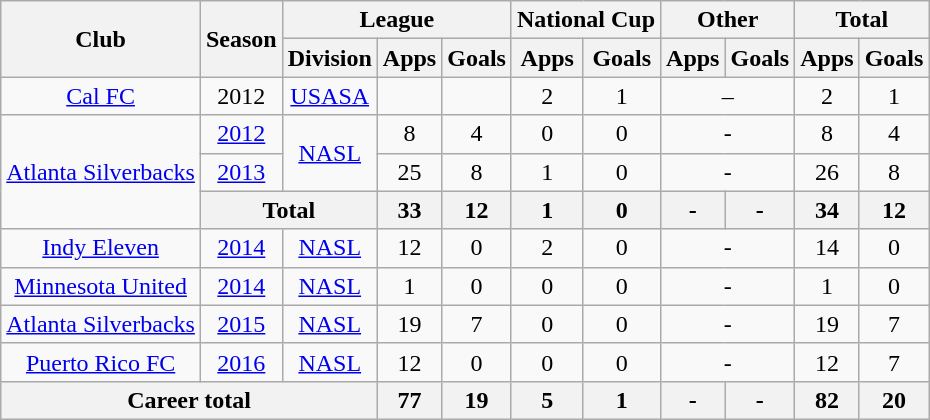<table class="wikitable" style="text-align: center;">
<tr>
<th rowspan="2">Club</th>
<th rowspan="2">Season</th>
<th colspan="3">League</th>
<th colspan="2">National Cup</th>
<th colspan="2">Other</th>
<th colspan="2">Total</th>
</tr>
<tr>
<th>Division</th>
<th>Apps</th>
<th>Goals</th>
<th>Apps</th>
<th>Goals</th>
<th>Apps</th>
<th>Goals</th>
<th>Apps</th>
<th>Goals</th>
</tr>
<tr>
<td valign="center"><a href='#'>Cal FC</a></td>
<td>2012</td>
<td><a href='#'>USASA</a></td>
<td></td>
<td></td>
<td>2</td>
<td>1</td>
<td colspan="2">–</td>
<td>2</td>
<td>1</td>
</tr>
<tr>
<td rowspan="3" valign="center"><a href='#'>Atlanta Silverbacks</a></td>
<td><a href='#'>2012</a></td>
<td rowspan="2" valign="center"><a href='#'>NASL</a></td>
<td>8</td>
<td>4</td>
<td>0</td>
<td>0</td>
<td colspan="2">-</td>
<td>8</td>
<td>4</td>
</tr>
<tr>
<td><a href='#'>2013</a></td>
<td>25</td>
<td>8</td>
<td>1</td>
<td>0</td>
<td colspan="2">-</td>
<td>26</td>
<td>8</td>
</tr>
<tr>
<th colspan="2">Total</th>
<th>33</th>
<th>12</th>
<th>1</th>
<th>0</th>
<th>-</th>
<th>-</th>
<th>34</th>
<th>12</th>
</tr>
<tr>
<td valign="center"><a href='#'>Indy Eleven</a></td>
<td><a href='#'>2014</a></td>
<td><a href='#'>NASL</a></td>
<td>12</td>
<td>0</td>
<td>2</td>
<td>0</td>
<td colspan="2">-</td>
<td>14</td>
<td>0</td>
</tr>
<tr>
<td valign="center"><a href='#'>Minnesota United</a></td>
<td><a href='#'>2014</a></td>
<td><a href='#'>NASL</a></td>
<td>1</td>
<td>0</td>
<td>0</td>
<td>0</td>
<td colspan="2">-</td>
<td>1</td>
<td>0</td>
</tr>
<tr>
<td valign="center"><a href='#'>Atlanta Silverbacks</a></td>
<td><a href='#'>2015</a></td>
<td><a href='#'>NASL</a></td>
<td>19</td>
<td>7</td>
<td>0</td>
<td>0</td>
<td colspan="2">-</td>
<td>19</td>
<td>7</td>
</tr>
<tr>
<td valign="center"><a href='#'>Puerto Rico FC</a></td>
<td><a href='#'>2016</a></td>
<td><a href='#'>NASL</a></td>
<td>12</td>
<td>0</td>
<td>0</td>
<td>0</td>
<td colspan="2">-</td>
<td>12</td>
<td>7</td>
</tr>
<tr>
<th colspan="3">Career total</th>
<th>77</th>
<th>19</th>
<th>5</th>
<th>1</th>
<th>-</th>
<th>-</th>
<th>82</th>
<th>20</th>
</tr>
</table>
